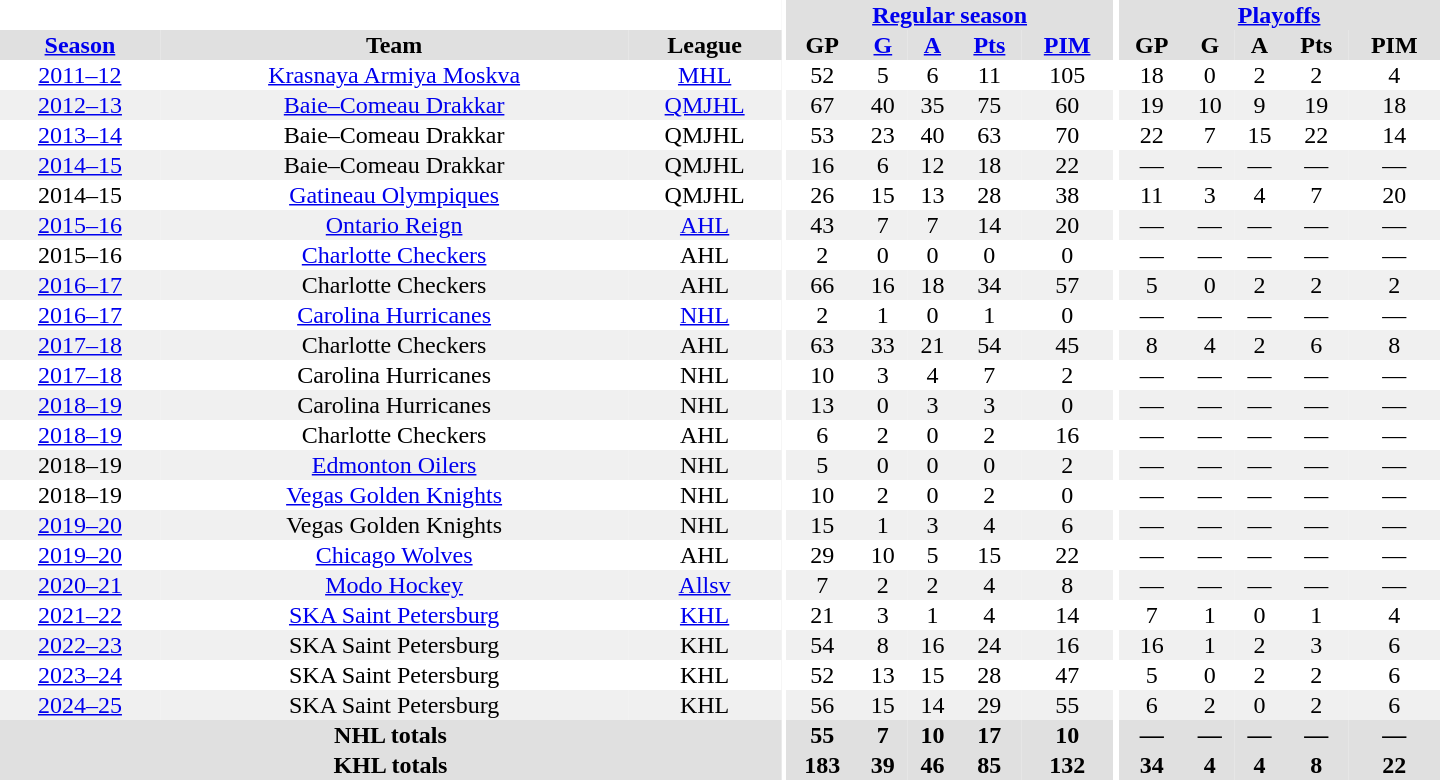<table border="0" cellpadding="1" cellspacing="0" style="text-align:center; width:60em">
<tr bgcolor="#e0e0e0">
<th colspan="3" bgcolor="#ffffff"></th>
<th rowspan="99" bgcolor="#ffffff"></th>
<th colspan="5"><a href='#'>Regular season</a></th>
<th rowspan="99" bgcolor="#ffffff"></th>
<th colspan="5"><a href='#'>Playoffs</a></th>
</tr>
<tr bgcolor="#e0e0e0">
<th><a href='#'>Season</a></th>
<th>Team</th>
<th>League</th>
<th>GP</th>
<th><a href='#'>G</a></th>
<th><a href='#'>A</a></th>
<th><a href='#'>Pts</a></th>
<th><a href='#'>PIM</a></th>
<th>GP</th>
<th>G</th>
<th>A</th>
<th>Pts</th>
<th>PIM</th>
</tr>
<tr>
<td><a href='#'>2011–12</a></td>
<td><a href='#'>Krasnaya Armiya Moskva</a></td>
<td><a href='#'>MHL</a></td>
<td>52</td>
<td>5</td>
<td>6</td>
<td>11</td>
<td>105</td>
<td>18</td>
<td>0</td>
<td>2</td>
<td>2</td>
<td>4</td>
</tr>
<tr bgcolor="#f0f0f0">
<td><a href='#'>2012–13</a></td>
<td><a href='#'>Baie–Comeau Drakkar</a></td>
<td><a href='#'>QMJHL</a></td>
<td>67</td>
<td>40</td>
<td>35</td>
<td>75</td>
<td>60</td>
<td>19</td>
<td>10</td>
<td>9</td>
<td>19</td>
<td>18</td>
</tr>
<tr>
<td><a href='#'>2013–14</a></td>
<td>Baie–Comeau Drakkar</td>
<td>QMJHL</td>
<td>53</td>
<td>23</td>
<td>40</td>
<td>63</td>
<td>70</td>
<td>22</td>
<td>7</td>
<td>15</td>
<td>22</td>
<td>14</td>
</tr>
<tr bgcolor="#f0f0f0">
<td><a href='#'>2014–15</a></td>
<td>Baie–Comeau Drakkar</td>
<td>QMJHL</td>
<td>16</td>
<td>6</td>
<td>12</td>
<td>18</td>
<td>22</td>
<td>—</td>
<td>—</td>
<td>—</td>
<td>—</td>
<td>—</td>
</tr>
<tr>
<td>2014–15</td>
<td><a href='#'>Gatineau Olympiques</a></td>
<td>QMJHL</td>
<td>26</td>
<td>15</td>
<td>13</td>
<td>28</td>
<td>38</td>
<td>11</td>
<td>3</td>
<td>4</td>
<td>7</td>
<td>20</td>
</tr>
<tr bgcolor="#f0f0f0">
<td><a href='#'>2015–16</a></td>
<td><a href='#'>Ontario Reign</a></td>
<td><a href='#'>AHL</a></td>
<td>43</td>
<td>7</td>
<td>7</td>
<td>14</td>
<td>20</td>
<td>—</td>
<td>—</td>
<td>—</td>
<td>—</td>
<td>—</td>
</tr>
<tr>
<td>2015–16</td>
<td><a href='#'>Charlotte Checkers</a></td>
<td>AHL</td>
<td>2</td>
<td>0</td>
<td>0</td>
<td>0</td>
<td>0</td>
<td>—</td>
<td>—</td>
<td>—</td>
<td>—</td>
<td>—</td>
</tr>
<tr bgcolor="#f0f0f0">
<td><a href='#'>2016–17</a></td>
<td>Charlotte Checkers</td>
<td>AHL</td>
<td>66</td>
<td>16</td>
<td>18</td>
<td>34</td>
<td>57</td>
<td>5</td>
<td>0</td>
<td>2</td>
<td>2</td>
<td>2</td>
</tr>
<tr>
<td><a href='#'>2016–17</a></td>
<td><a href='#'>Carolina Hurricanes</a></td>
<td><a href='#'>NHL</a></td>
<td>2</td>
<td>1</td>
<td>0</td>
<td>1</td>
<td>0</td>
<td>—</td>
<td>—</td>
<td>—</td>
<td>—</td>
<td>—</td>
</tr>
<tr bgcolor="#f0f0f0">
<td><a href='#'>2017–18</a></td>
<td>Charlotte Checkers</td>
<td>AHL</td>
<td>63</td>
<td>33</td>
<td>21</td>
<td>54</td>
<td>45</td>
<td>8</td>
<td>4</td>
<td>2</td>
<td>6</td>
<td>8</td>
</tr>
<tr>
<td><a href='#'>2017–18</a></td>
<td>Carolina Hurricanes</td>
<td>NHL</td>
<td>10</td>
<td>3</td>
<td>4</td>
<td>7</td>
<td>2</td>
<td>—</td>
<td>—</td>
<td>—</td>
<td>—</td>
<td>—</td>
</tr>
<tr bgcolor="#f0f0f0">
<td><a href='#'>2018–19</a></td>
<td>Carolina Hurricanes</td>
<td>NHL</td>
<td>13</td>
<td>0</td>
<td>3</td>
<td>3</td>
<td>0</td>
<td>—</td>
<td>—</td>
<td>—</td>
<td>—</td>
<td>—</td>
</tr>
<tr>
<td><a href='#'>2018–19</a></td>
<td>Charlotte Checkers</td>
<td>AHL</td>
<td>6</td>
<td>2</td>
<td>0</td>
<td>2</td>
<td>16</td>
<td>—</td>
<td>—</td>
<td>—</td>
<td>—</td>
<td>—</td>
</tr>
<tr bgcolor="#f0f0f0">
<td>2018–19</td>
<td><a href='#'>Edmonton Oilers</a></td>
<td>NHL</td>
<td>5</td>
<td>0</td>
<td>0</td>
<td>0</td>
<td>2</td>
<td>—</td>
<td>—</td>
<td>—</td>
<td>—</td>
<td>—</td>
</tr>
<tr>
<td>2018–19</td>
<td><a href='#'>Vegas Golden Knights</a></td>
<td>NHL</td>
<td>10</td>
<td>2</td>
<td>0</td>
<td>2</td>
<td>0</td>
<td>—</td>
<td>—</td>
<td>—</td>
<td>—</td>
<td>—</td>
</tr>
<tr bgcolor="#f0f0f0">
<td><a href='#'>2019–20</a></td>
<td>Vegas Golden Knights</td>
<td>NHL</td>
<td>15</td>
<td>1</td>
<td>3</td>
<td>4</td>
<td>6</td>
<td>—</td>
<td>—</td>
<td>—</td>
<td>—</td>
<td>—</td>
</tr>
<tr>
<td><a href='#'>2019–20</a></td>
<td><a href='#'>Chicago Wolves</a></td>
<td>AHL</td>
<td>29</td>
<td>10</td>
<td>5</td>
<td>15</td>
<td>22</td>
<td>—</td>
<td>—</td>
<td>—</td>
<td>—</td>
<td>—</td>
</tr>
<tr bgcolor="#f0f0f0">
<td><a href='#'>2020–21</a></td>
<td><a href='#'>Modo Hockey</a></td>
<td><a href='#'>Allsv</a></td>
<td>7</td>
<td>2</td>
<td>2</td>
<td>4</td>
<td>8</td>
<td>—</td>
<td>—</td>
<td>—</td>
<td>—</td>
<td>—</td>
</tr>
<tr>
<td><a href='#'>2021–22</a></td>
<td><a href='#'>SKA Saint Petersburg</a></td>
<td><a href='#'>KHL</a></td>
<td>21</td>
<td>3</td>
<td>1</td>
<td>4</td>
<td>14</td>
<td>7</td>
<td>1</td>
<td>0</td>
<td>1</td>
<td>4</td>
</tr>
<tr bgcolor="#f0f0f0">
<td><a href='#'>2022–23</a></td>
<td>SKA Saint Petersburg</td>
<td>KHL</td>
<td>54</td>
<td>8</td>
<td>16</td>
<td>24</td>
<td>16</td>
<td>16</td>
<td>1</td>
<td>2</td>
<td>3</td>
<td>6</td>
</tr>
<tr>
<td><a href='#'>2023–24</a></td>
<td>SKA Saint Petersburg</td>
<td>KHL</td>
<td>52</td>
<td>13</td>
<td>15</td>
<td>28</td>
<td>47</td>
<td>5</td>
<td>0</td>
<td>2</td>
<td>2</td>
<td>6</td>
</tr>
<tr bgcolor="#f0f0f0">
<td><a href='#'>2024–25</a></td>
<td>SKA Saint Petersburg</td>
<td>KHL</td>
<td>56</td>
<td>15</td>
<td>14</td>
<td>29</td>
<td>55</td>
<td>6</td>
<td>2</td>
<td>0</td>
<td>2</td>
<td>6</td>
</tr>
<tr bgcolor="#e0e0e0">
<th colspan="3">NHL totals</th>
<th>55</th>
<th>7</th>
<th>10</th>
<th>17</th>
<th>10</th>
<th>—</th>
<th>—</th>
<th>—</th>
<th>—</th>
<th>—</th>
</tr>
<tr bgcolor="#e0e0e0">
<th colspan="3">KHL totals</th>
<th>183</th>
<th>39</th>
<th>46</th>
<th>85</th>
<th>132</th>
<th>34</th>
<th>4</th>
<th>4</th>
<th>8</th>
<th>22</th>
</tr>
</table>
